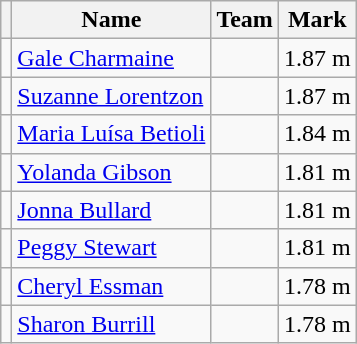<table class=wikitable>
<tr>
<th></th>
<th>Name</th>
<th>Team</th>
<th>Mark</th>
</tr>
<tr>
<td></td>
<td><a href='#'>Gale Charmaine</a></td>
<td></td>
<td>1.87 m</td>
</tr>
<tr>
<td></td>
<td><a href='#'>Suzanne Lorentzon</a></td>
<td></td>
<td>1.87 m</td>
</tr>
<tr>
<td></td>
<td><a href='#'>Maria Luísa Betioli</a></td>
<td></td>
<td>1.84 m</td>
</tr>
<tr>
<td></td>
<td><a href='#'>Yolanda Gibson</a></td>
<td></td>
<td>1.81 m</td>
</tr>
<tr>
<td></td>
<td><a href='#'>Jonna Bullard</a></td>
<td></td>
<td>1.81 m</td>
</tr>
<tr>
<td></td>
<td><a href='#'>Peggy Stewart</a></td>
<td></td>
<td>1.81 m</td>
</tr>
<tr>
<td></td>
<td><a href='#'>Cheryl Essman</a></td>
<td></td>
<td>1.78 m</td>
</tr>
<tr>
<td></td>
<td><a href='#'>Sharon Burrill</a></td>
<td></td>
<td>1.78 m</td>
</tr>
</table>
